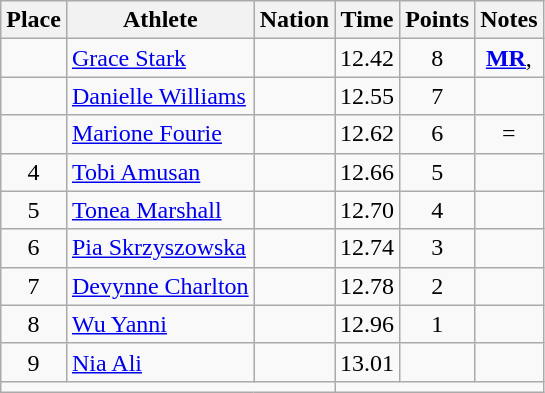<table class="wikitable mw-datatable sortable" style="text-align:center;">
<tr>
<th scope="col">Place</th>
<th scope="col">Athlete</th>
<th scope="col">Nation</th>
<th scope="col">Time</th>
<th scope="col">Points</th>
<th scope="col">Notes</th>
</tr>
<tr>
<td></td>
<td align="left"><a href='#'>Grace Stark</a></td>
<td align="left"></td>
<td>12.42</td>
<td>8</td>
<td><strong><a href='#'>MR</a></strong>, </td>
</tr>
<tr>
<td></td>
<td align="left"><a href='#'>Danielle Williams</a></td>
<td align="left"></td>
<td>12.55</td>
<td>7</td>
<td></td>
</tr>
<tr>
<td></td>
<td align="left"><a href='#'>Marione Fourie</a></td>
<td align="left"></td>
<td>12.62</td>
<td>6</td>
<td>=</td>
</tr>
<tr>
<td>4</td>
<td align="left"><a href='#'>Tobi Amusan</a></td>
<td align="left"></td>
<td>12.66</td>
<td>5</td>
<td></td>
</tr>
<tr>
<td>5</td>
<td align="left"><a href='#'>Tonea Marshall</a></td>
<td align="left"></td>
<td>12.70</td>
<td>4</td>
<td></td>
</tr>
<tr>
<td>6</td>
<td align="left"><a href='#'>Pia Skrzyszowska</a></td>
<td align="left"></td>
<td>12.74</td>
<td>3</td>
<td></td>
</tr>
<tr>
<td>7</td>
<td align="left"><a href='#'>Devynne Charlton</a></td>
<td align="left"></td>
<td>12.78</td>
<td>2</td>
<td></td>
</tr>
<tr>
<td>8</td>
<td align="left"><a href='#'>Wu Yanni</a></td>
<td align="left"></td>
<td>12.96</td>
<td>1</td>
<td></td>
</tr>
<tr>
<td>9</td>
<td align="left"><a href='#'>Nia Ali</a></td>
<td align="left"></td>
<td>13.01</td>
<td></td>
<td></td>
</tr>
<tr class="sortbottom">
<td colspan="3"></td>
<td colspan="3"></td>
</tr>
</table>
